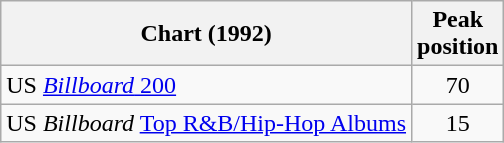<table class="wikitable sortable">
<tr>
<th>Chart (1992)</th>
<th>Peak<br>position</th>
</tr>
<tr>
<td>US <a href='#'><em>Billboard</em> 200</a></td>
<td style="text-align:center;">70</td>
</tr>
<tr>
<td>US <em>Billboard</em> <a href='#'>Top R&B/Hip-Hop Albums</a></td>
<td style="text-align:center;">15</td>
</tr>
</table>
